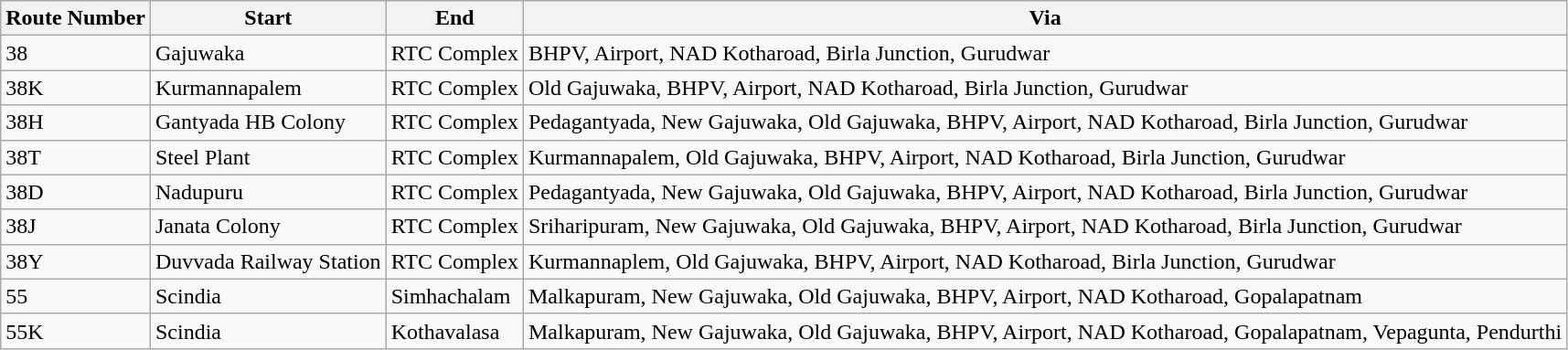<table class="sortable wikitable">
<tr>
<th>Route Number</th>
<th>Start</th>
<th>End</th>
<th>Via</th>
</tr>
<tr>
<td>38</td>
<td>Gajuwaka</td>
<td>RTC Complex</td>
<td>BHPV, Airport, NAD Kotharoad, Birla Junction, Gurudwar</td>
</tr>
<tr>
<td>38K</td>
<td>Kurmannapalem</td>
<td>RTC Complex</td>
<td>Old Gajuwaka, BHPV, Airport, NAD Kotharoad, Birla Junction, Gurudwar</td>
</tr>
<tr>
<td>38H</td>
<td>Gantyada HB Colony</td>
<td>RTC Complex</td>
<td>Pedagantyada, New Gajuwaka, Old Gajuwaka, BHPV, Airport, NAD Kotharoad, Birla Junction, Gurudwar</td>
</tr>
<tr>
<td>38T</td>
<td>Steel Plant</td>
<td>RTC Complex</td>
<td>Kurmannapalem, Old Gajuwaka, BHPV, Airport, NAD Kotharoad, Birla Junction, Gurudwar</td>
</tr>
<tr>
<td>38D</td>
<td>Nadupuru</td>
<td>RTC Complex</td>
<td>Pedagantyada, New Gajuwaka, Old Gajuwaka, BHPV, Airport, NAD Kotharoad, Birla Junction, Gurudwar</td>
</tr>
<tr>
<td>38J</td>
<td>Janata Colony</td>
<td>RTC Complex</td>
<td>Sriharipuram, New Gajuwaka, Old Gajuwaka, BHPV, Airport, NAD Kotharoad, Birla Junction, Gurudwar</td>
</tr>
<tr>
<td>38Y</td>
<td>Duvvada Railway Station</td>
<td>RTC Complex</td>
<td>Kurmannaplem, Old Gajuwaka, BHPV, Airport, NAD Kotharoad, Birla Junction, Gurudwar</td>
</tr>
<tr>
<td>55</td>
<td>Scindia</td>
<td>Simhachalam</td>
<td>Malkapuram, New Gajuwaka, Old Gajuwaka, BHPV, Airport, NAD Kotharoad, Gopalapatnam</td>
</tr>
<tr>
<td>55K</td>
<td>Scindia</td>
<td>Kothavalasa</td>
<td>Malkapuram, New Gajuwaka, Old Gajuwaka, BHPV, Airport, NAD Kotharoad, Gopalapatnam, Vepagunta, Pendurthi</td>
</tr>
</table>
